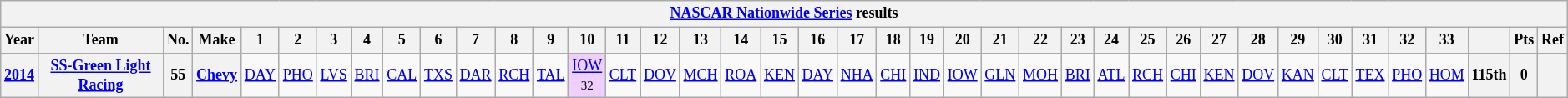<table class="wikitable" style="text-align:center; font-size:75%">
<tr>
<th colspan=45><a href='#'>NASCAR Nationwide Series</a> results</th>
</tr>
<tr>
<th>Year</th>
<th>Team</th>
<th>No.</th>
<th>Make</th>
<th>1</th>
<th>2</th>
<th>3</th>
<th>4</th>
<th>5</th>
<th>6</th>
<th>7</th>
<th>8</th>
<th>9</th>
<th>10</th>
<th>11</th>
<th>12</th>
<th>13</th>
<th>14</th>
<th>15</th>
<th>16</th>
<th>17</th>
<th>18</th>
<th>19</th>
<th>20</th>
<th>21</th>
<th>22</th>
<th>23</th>
<th>24</th>
<th>25</th>
<th>26</th>
<th>27</th>
<th>28</th>
<th>29</th>
<th>30</th>
<th>31</th>
<th>32</th>
<th>33</th>
<th></th>
<th>Pts</th>
<th>Ref</th>
</tr>
<tr>
<th><a href='#'>2014</a></th>
<th><a href='#'>SS-Green Light Racing</a></th>
<th>55</th>
<th><a href='#'>Chevy</a></th>
<td><a href='#'>DAY</a></td>
<td><a href='#'>PHO</a></td>
<td><a href='#'>LVS</a></td>
<td><a href='#'>BRI</a></td>
<td><a href='#'>CAL</a></td>
<td><a href='#'>TXS</a></td>
<td><a href='#'>DAR</a></td>
<td><a href='#'>RCH</a></td>
<td><a href='#'>TAL</a></td>
<td style="background:#EFCFFF;"><a href='#'>IOW</a><br><small>32</small></td>
<td><a href='#'>CLT</a></td>
<td><a href='#'>DOV</a></td>
<td><a href='#'>MCH</a></td>
<td><a href='#'>ROA</a></td>
<td><a href='#'>KEN</a></td>
<td><a href='#'>DAY</a></td>
<td><a href='#'>NHA</a></td>
<td><a href='#'>CHI</a></td>
<td><a href='#'>IND</a></td>
<td><a href='#'>IOW</a></td>
<td><a href='#'>GLN</a></td>
<td><a href='#'>MOH</a></td>
<td><a href='#'>BRI</a></td>
<td><a href='#'>ATL</a></td>
<td><a href='#'>RCH</a></td>
<td><a href='#'>CHI</a></td>
<td><a href='#'>KEN</a></td>
<td><a href='#'>DOV</a></td>
<td><a href='#'>KAN</a></td>
<td><a href='#'>CLT</a></td>
<td><a href='#'>TEX</a></td>
<td><a href='#'>PHO</a></td>
<td><a href='#'>HOM</a></td>
<th>115th</th>
<th>0</th>
<th></th>
</tr>
</table>
